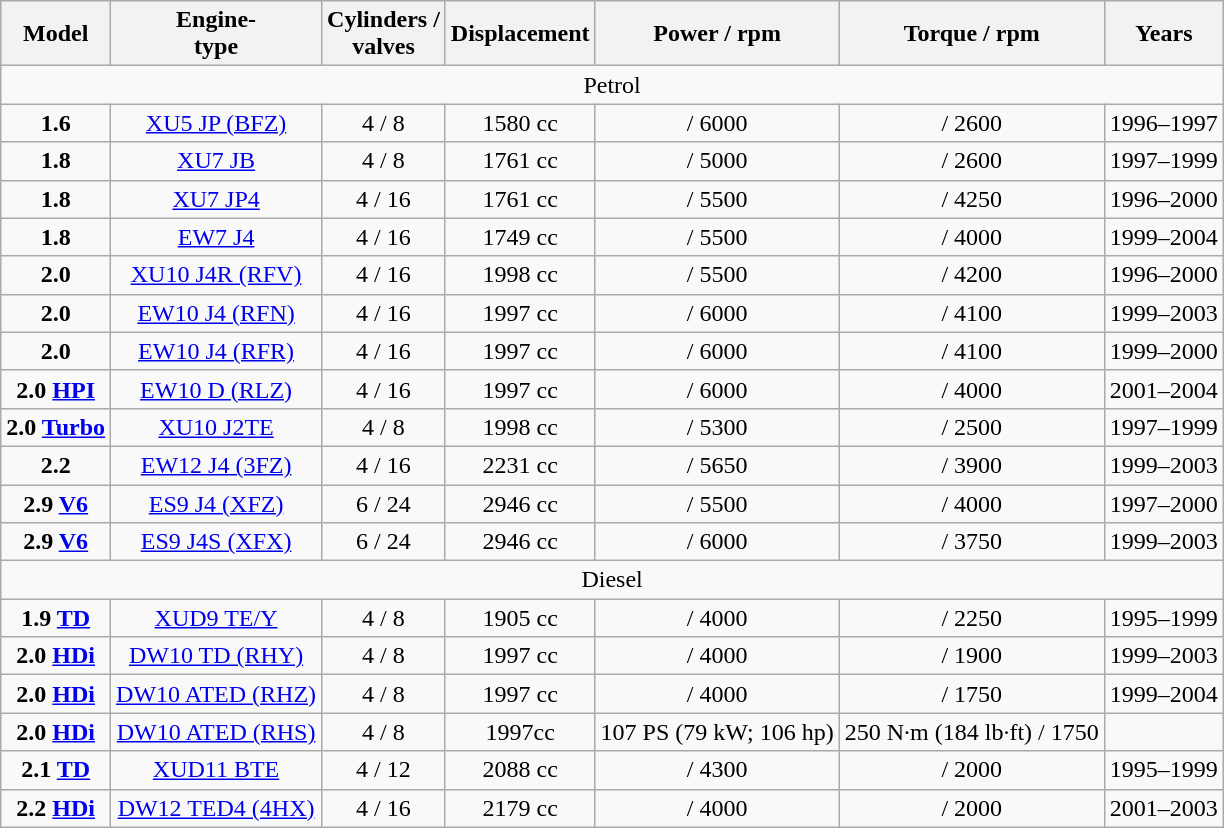<table class="wikitable" style="text-align:center;">
<tr>
<th>Model</th>
<th>Engine-<br>type</th>
<th>Cylinders /<br>valves</th>
<th>Displacement</th>
<th>Power / rpm</th>
<th>Torque / rpm</th>
<th>Years</th>
</tr>
<tr>
<td colspan="7">Petrol</td>
</tr>
<tr>
<td><strong>1.6</strong></td>
<td><a href='#'>XU5 JP (BFZ)</a></td>
<td>4 / 8</td>
<td>1580 cc</td>
<td> / 6000</td>
<td> / 2600</td>
<td>1996–1997</td>
</tr>
<tr>
<td><strong>1.8</strong></td>
<td><a href='#'>XU7 JB</a></td>
<td>4 / 8</td>
<td>1761 cc</td>
<td> / 5000</td>
<td> / 2600</td>
<td>1997–1999</td>
</tr>
<tr>
<td><strong>1.8</strong></td>
<td><a href='#'>XU7 JP4</a></td>
<td>4 / 16</td>
<td>1761 cc</td>
<td> / 5500</td>
<td> / 4250</td>
<td>1996–2000</td>
</tr>
<tr>
<td><strong>1.8</strong></td>
<td><a href='#'>EW7 J4</a></td>
<td>4 / 16</td>
<td>1749 cc</td>
<td> / 5500</td>
<td> / 4000</td>
<td>1999–2004</td>
</tr>
<tr>
<td><strong>2.0</strong></td>
<td><a href='#'>XU10 J4R (RFV)</a></td>
<td>4 / 16</td>
<td>1998 cc</td>
<td> / 5500</td>
<td> / 4200</td>
<td>1996–2000</td>
</tr>
<tr>
<td><strong>2.0</strong></td>
<td><a href='#'>EW10 J4 (RFN)</a></td>
<td>4 / 16</td>
<td>1997 cc</td>
<td> / 6000</td>
<td> / 4100</td>
<td>1999–2003</td>
</tr>
<tr>
<td><strong>2.0</strong></td>
<td><a href='#'>EW10 J4 (RFR)</a></td>
<td>4 / 16</td>
<td>1997 cc</td>
<td> / 6000</td>
<td> / 4100</td>
<td>1999–2000</td>
</tr>
<tr>
<td><strong>2.0 <a href='#'>HPI</a></strong></td>
<td><a href='#'>EW10 D (RLZ)</a></td>
<td>4 / 16</td>
<td>1997 cc</td>
<td> / 6000</td>
<td> / 4000</td>
<td>2001–2004</td>
</tr>
<tr>
<td><strong>2.0 <a href='#'>Turbo</a></strong></td>
<td><a href='#'>XU10 J2TE</a></td>
<td>4 / 8</td>
<td>1998 cc</td>
<td> / 5300</td>
<td> / 2500</td>
<td>1997–1999</td>
</tr>
<tr>
<td><strong>2.2</strong></td>
<td><a href='#'>EW12 J4 (3FZ)</a></td>
<td>4 / 16</td>
<td>2231 cc</td>
<td> / 5650</td>
<td> / 3900</td>
<td>1999–2003</td>
</tr>
<tr>
<td><strong>2.9 <a href='#'>V6</a></strong></td>
<td><a href='#'>ES9 J4 (XFZ)</a></td>
<td>6 / 24</td>
<td>2946 cc</td>
<td> / 5500</td>
<td> / 4000</td>
<td>1997–2000</td>
</tr>
<tr>
<td><strong>2.9 <a href='#'>V6</a></strong></td>
<td><a href='#'>ES9 J4S (XFX)</a></td>
<td>6 / 24</td>
<td>2946 cc</td>
<td> / 6000</td>
<td> / 3750</td>
<td>1999–2003</td>
</tr>
<tr>
<td colspan="7">Diesel</td>
</tr>
<tr>
<td><strong>1.9 <a href='#'>TD</a></strong></td>
<td><a href='#'>XUD9 TE/Y</a></td>
<td>4 / 8</td>
<td>1905 cc</td>
<td> / 4000</td>
<td> / 2250</td>
<td>1995–1999</td>
</tr>
<tr>
<td><strong>2.0 <a href='#'>HDi</a></strong></td>
<td><a href='#'>DW10 TD (RHY)</a></td>
<td>4 / 8</td>
<td>1997 cc</td>
<td> / 4000</td>
<td> / 1900</td>
<td>1999–2003</td>
</tr>
<tr>
<td><strong>2.0 <a href='#'>HDi</a></strong></td>
<td><a href='#'>DW10 ATED (RHZ)</a></td>
<td>4 / 8</td>
<td>1997 cc</td>
<td> / 4000</td>
<td> / 1750</td>
<td>1999–2004</td>
</tr>
<tr>
<td><strong>2.0 <a href='#'>HDi</a></strong></td>
<td><a href='#'>DW10 ATED (RHS)</a></td>
<td>4 / 8</td>
<td>1997cc</td>
<td>107 PS (79 kW; 106 hp)</td>
<td>250 N·m (184 lb·ft) / 1750</td>
<td></td>
</tr>
<tr>
<td><strong>2.1 <a href='#'>TD</a></strong></td>
<td><a href='#'>XUD11 BTE</a></td>
<td>4 / 12</td>
<td>2088 cc</td>
<td> / 4300</td>
<td> / 2000</td>
<td>1995–1999</td>
</tr>
<tr>
<td><strong>2.2 <a href='#'>HDi</a></strong></td>
<td><a href='#'>DW12 TED4 (4HX)</a></td>
<td>4 / 16</td>
<td>2179 cc</td>
<td> / 4000</td>
<td> / 2000</td>
<td>2001–2003</td>
</tr>
</table>
